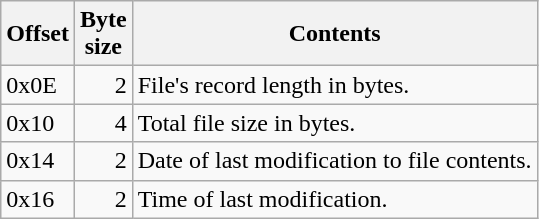<table class="wikitable">
<tr>
<th>Offset</th>
<th>Byte<br>size</th>
<th>Contents</th>
</tr>
<tr>
<td>0x0E</td>
<td align=right>2</td>
<td>File's record length in bytes.</td>
</tr>
<tr>
<td>0x10</td>
<td align=right>4</td>
<td>Total file size in bytes.</td>
</tr>
<tr>
<td>0x14</td>
<td align=right>2</td>
<td>Date of last modification to file contents.</td>
</tr>
<tr>
<td>0x16</td>
<td align=right>2</td>
<td>Time of last modification.</td>
</tr>
</table>
